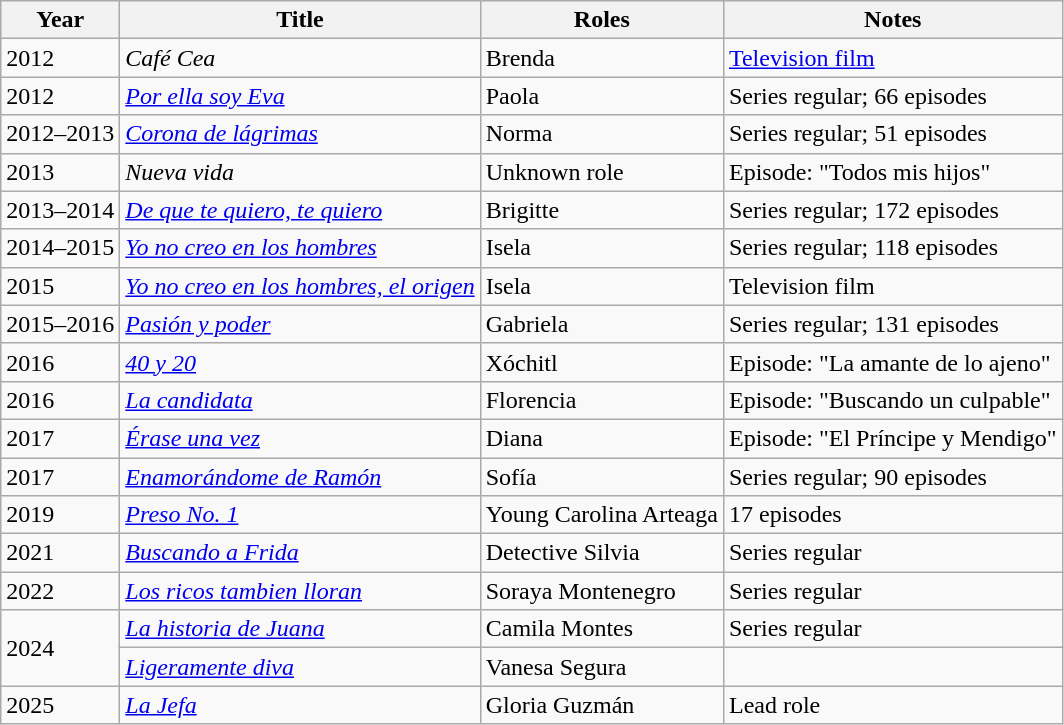<table class="wikitable sortable">
<tr>
<th>Year</th>
<th>Title</th>
<th>Roles</th>
<th>Notes</th>
</tr>
<tr>
<td>2012</td>
<td><em>Café Cea</em></td>
<td>Brenda</td>
<td><a href='#'>Television film</a></td>
</tr>
<tr>
<td>2012</td>
<td><em><a href='#'>Por ella soy Eva</a></em></td>
<td>Paola</td>
<td>Series regular; 66 episodes</td>
</tr>
<tr>
<td>2012–2013</td>
<td><em><a href='#'>Corona de lágrimas</a></em></td>
<td>Norma</td>
<td>Series regular; 51 episodes</td>
</tr>
<tr>
<td>2013</td>
<td><em>Nueva vida</em></td>
<td>Unknown role</td>
<td>Episode: "Todos mis hijos"</td>
</tr>
<tr>
<td>2013–2014</td>
<td><em><a href='#'>De que te quiero, te quiero</a></em></td>
<td>Brigitte</td>
<td>Series regular; 172 episodes</td>
</tr>
<tr>
<td>2014–2015</td>
<td><em><a href='#'>Yo no creo en los hombres</a></em></td>
<td>Isela</td>
<td>Series regular; 118 episodes</td>
</tr>
<tr>
<td>2015</td>
<td><em><a href='#'>Yo no creo en los hombres, el origen</a></em></td>
<td>Isela</td>
<td>Television film</td>
</tr>
<tr>
<td>2015–2016</td>
<td><em><a href='#'>Pasión y poder</a></em></td>
<td>Gabriela</td>
<td>Series regular; 131 episodes</td>
</tr>
<tr>
<td>2016</td>
<td><em><a href='#'>40 y 20</a></em></td>
<td>Xóchitl</td>
<td>Episode: "La amante de lo ajeno"</td>
</tr>
<tr>
<td>2016</td>
<td><em><a href='#'>La candidata</a></em></td>
<td>Florencia</td>
<td>Episode: "Buscando un culpable"</td>
</tr>
<tr>
<td>2017</td>
<td><em><a href='#'>Érase una vez</a></em></td>
<td>Diana</td>
<td>Episode: "El Príncipe y Mendigo"</td>
</tr>
<tr>
<td>2017</td>
<td><em><a href='#'>Enamorándome de Ramón</a></em></td>
<td>Sofía</td>
<td>Series regular; 90 episodes</td>
</tr>
<tr>
<td>2019</td>
<td><em><a href='#'>Preso No. 1</a></em></td>
<td>Young Carolina Arteaga</td>
<td>17 episodes</td>
</tr>
<tr>
<td>2021</td>
<td><em><a href='#'>Buscando a Frida</a></em></td>
<td>Detective Silvia</td>
<td>Series regular</td>
</tr>
<tr>
<td>2022</td>
<td><em><a href='#'>Los ricos tambien lloran</a></em></td>
<td>Soraya Montenegro</td>
<td>Series regular</td>
</tr>
<tr>
<td rowspan=2>2024</td>
<td><em><a href='#'>La historia de Juana</a></em></td>
<td>Camila Montes</td>
<td>Series regular</td>
</tr>
<tr>
<td><em><a href='#'>Ligeramente diva</a></em></td>
<td>Vanesa Segura</td>
<td></td>
</tr>
<tr>
<td>2025</td>
<td><em><a href='#'>La Jefa</a></em></td>
<td>Gloria Guzmán</td>
<td>Lead role</td>
</tr>
</table>
